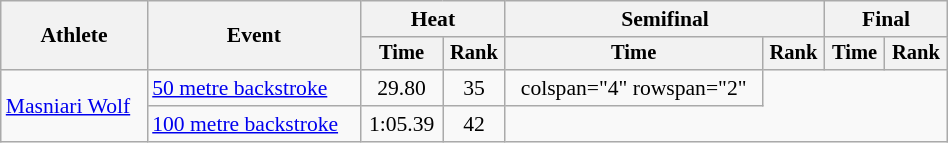<table class="wikitable" style="text-align:center; font-size:90%; width:50%;">
<tr>
<th rowspan="2">Athlete</th>
<th rowspan="2">Event</th>
<th colspan="2">Heat</th>
<th colspan="2">Semifinal</th>
<th colspan="2">Final</th>
</tr>
<tr style="font-size:95%">
<th>Time</th>
<th>Rank</th>
<th>Time</th>
<th>Rank</th>
<th>Time</th>
<th>Rank</th>
</tr>
<tr align=center>
<td align=left rowspan="2"><a href='#'>Masniari Wolf</a></td>
<td align=left><a href='#'>50 metre backstroke</a></td>
<td>29.80</td>
<td>35</td>
<td>colspan="4" rowspan="2" </td>
</tr>
<tr align=center>
<td align=left><a href='#'>100 metre backstroke</a></td>
<td>1:05.39</td>
<td>42</td>
</tr>
</table>
